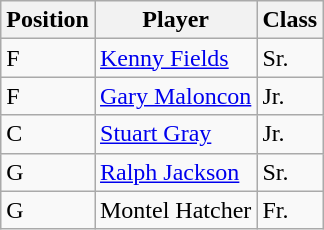<table class="wikitable">
<tr>
<th>Position</th>
<th>Player</th>
<th>Class</th>
</tr>
<tr>
<td>F</td>
<td><a href='#'>Kenny Fields</a></td>
<td>Sr.</td>
</tr>
<tr>
<td>F</td>
<td><a href='#'>Gary Maloncon</a></td>
<td>Jr.</td>
</tr>
<tr>
<td>C</td>
<td><a href='#'>Stuart Gray</a></td>
<td>Jr.</td>
</tr>
<tr>
<td>G</td>
<td><a href='#'>Ralph Jackson</a></td>
<td>Sr.</td>
</tr>
<tr>
<td>G</td>
<td>Montel Hatcher</td>
<td>Fr.</td>
</tr>
</table>
